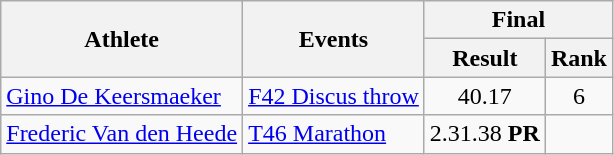<table class=wikitable>
<tr>
<th rowspan="2">Athlete</th>
<th rowspan="2">Events</th>
<th colspan="2">Final</th>
</tr>
<tr>
<th>Result</th>
<th>Rank</th>
</tr>
<tr>
<td><a href='#'>Gino De Keersmaeker</a></td>
<td><a href='#'>F42 Discus throw</a></td>
<td align="center">40.17</td>
<td align="center">6</td>
</tr>
<tr>
<td><a href='#'>Frederic Van den Heede</a></td>
<td><a href='#'>T46 Marathon</a></td>
<td align="center">2.31.38 <strong>PR</strong></td>
<td align="center"></td>
</tr>
</table>
